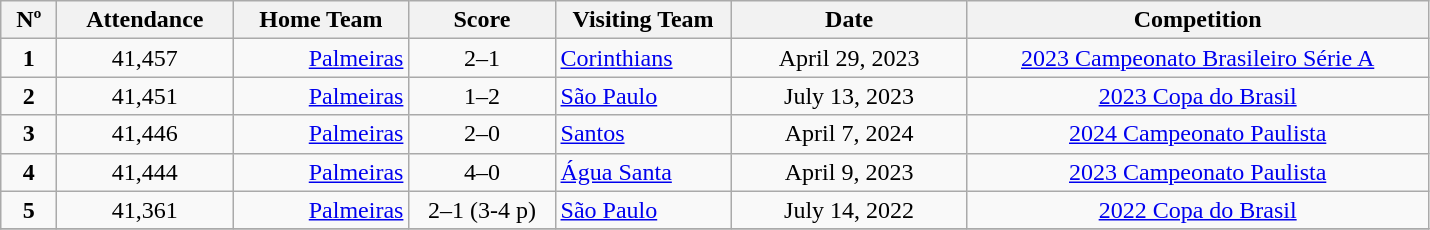<table class="wikitable" style="text-align:center; font-size=85%;">
<tr>
<th style="width:30px;">Nº</th>
<th style="width:110px;">Attendance</th>
<th style="width:110px;">Home Team</th>
<th style="width:90px;">Score</th>
<th style="width:110px;">Visiting Team</th>
<th style="width:150px;">Date</th>
<th style="width:300px;">Competition</th>
</tr>
<tr>
<td><strong>1</strong></td>
<td>41,457</td>
<td align=right><a href='#'>Palmeiras</a> </td>
<td>2–1</td>
<td align=left> <a href='#'>Corinthians</a></td>
<td>April 29, 2023</td>
<td><a href='#'>2023 Campeonato Brasileiro Série A</a></td>
</tr>
<tr>
<td><strong>2</strong></td>
<td>41,451</td>
<td align=right><a href='#'>Palmeiras</a> </td>
<td>1–2</td>
<td align=left> <a href='#'>São Paulo</a></td>
<td>July 13, 2023</td>
<td><a href='#'>2023 Copa do Brasil</a></td>
</tr>
<tr>
<td><strong>3</strong></td>
<td>41,446</td>
<td align=right><a href='#'>Palmeiras</a> </td>
<td>2–0</td>
<td align=left> <a href='#'>Santos</a></td>
<td>April 7, 2024</td>
<td><a href='#'>2024 Campeonato Paulista</a></td>
</tr>
<tr>
<td><strong>4</strong></td>
<td>41,444</td>
<td align=right><a href='#'>Palmeiras</a> </td>
<td>4–0</td>
<td align=left> <a href='#'>Água Santa</a></td>
<td>April 9, 2023</td>
<td><a href='#'>2023 Campeonato Paulista</a></td>
</tr>
<tr>
<td><strong>5</strong></td>
<td>41,361</td>
<td align=right><a href='#'>Palmeiras</a> </td>
<td>2–1 (3-4 p)</td>
<td align=left> <a href='#'>São Paulo</a></td>
<td>July 14, 2022</td>
<td><a href='#'>2022 Copa do Brasil</a></td>
</tr>
<tr>
</tr>
</table>
